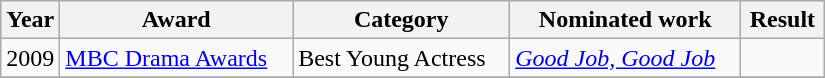<table class="wikitable" style="width:550px">
<tr>
<th width=10>Year</th>
<th>Award</th>
<th>Category</th>
<th>Nominated work</th>
<th>Result</th>
</tr>
<tr>
<td>2009</td>
<td><a href='#'>MBC Drama Awards</a></td>
<td>Best Young Actress</td>
<td><em><a href='#'>Good Job, Good Job</a></em></td>
<td></td>
</tr>
<tr>
</tr>
</table>
